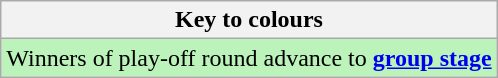<table class="wikitable">
<tr>
<th>Key to colours</th>
</tr>
<tr bgcolor=#BBF3BB>
<td>Winners of play-off round advance to <strong><a href='#'>group stage</a></strong></td>
</tr>
</table>
